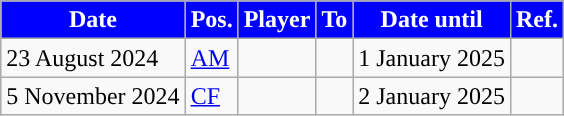<table class="wikitable plainrowheaders sortable">
<tr>
<th style="background:#0000FF; color:#FFFFFF; ">Date</th>
<th style="background:#0000FF; color:#FFFFFF; ">Pos.</th>
<th style="background:#0000FF; color:#FFFFFF; ">Player</th>
<th style="background:#0000FF; color:#FFFFFF; ">To</th>
<th style="background:#0000FF; color:#FFFFFF; ">Date until</th>
<th style="background:#0000FF; color:#FFFFFF; ">Ref.</th>
</tr>
<tr>
<td>23 August 2024</td>
<td><a href='#'>AM</a></td>
<td></td>
<td></td>
<td>1 January 2025</td>
<td></td>
</tr>
<tr>
<td>5 November 2024</td>
<td><a href='#'>CF</a></td>
<td></td>
<td></td>
<td>2 January 2025</td>
<td></td>
</tr>
</table>
